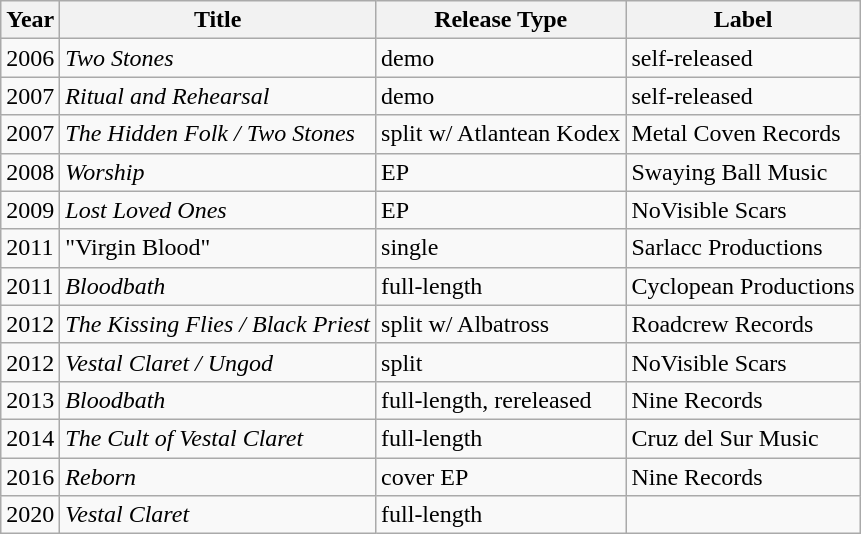<table class="wikitable">
<tr>
<th>Year</th>
<th>Title</th>
<th>Release Type</th>
<th>Label</th>
</tr>
<tr>
<td>2006</td>
<td><em>Two Stones</em></td>
<td>demo</td>
<td>self-released</td>
</tr>
<tr>
<td>2007</td>
<td><em>Ritual and Rehearsal </em></td>
<td>demo</td>
<td>self-released</td>
</tr>
<tr>
<td>2007</td>
<td><em>The Hidden Folk / Two Stones</em></td>
<td>split w/ Atlantean Kodex</td>
<td>Metal Coven Records</td>
</tr>
<tr>
<td>2008</td>
<td><em>Worship</em></td>
<td>EP</td>
<td>Swaying Ball Music</td>
</tr>
<tr>
<td>2009</td>
<td><em>Lost Loved Ones</em></td>
<td>EP</td>
<td>NoVisible Scars</td>
</tr>
<tr>
<td>2011</td>
<td>"Virgin Blood"</td>
<td>single</td>
<td>Sarlacc Productions</td>
</tr>
<tr>
<td>2011</td>
<td><em>Bloodbath</em></td>
<td>full-length</td>
<td>Cyclopean Productions</td>
</tr>
<tr>
<td>2012</td>
<td><em>The Kissing Flies / Black Priest</em></td>
<td>split w/ Albatross</td>
<td>Roadcrew Records</td>
</tr>
<tr>
<td>2012</td>
<td><em>Vestal Claret / Ungod</em></td>
<td>split</td>
<td>NoVisible Scars</td>
</tr>
<tr>
<td>2013</td>
<td><em>Bloodbath</em></td>
<td>full-length, rereleased</td>
<td>Nine Records</td>
</tr>
<tr>
<td>2014</td>
<td><em>The Cult of Vestal Claret</em></td>
<td>full-length</td>
<td>Cruz del Sur Music</td>
</tr>
<tr>
<td>2016</td>
<td><em>Reborn</em></td>
<td>cover EP</td>
<td>Nine Records</td>
</tr>
<tr>
<td>2020</td>
<td><em>Vestal Claret</em></td>
<td>full-length</td>
<td></td>
</tr>
</table>
